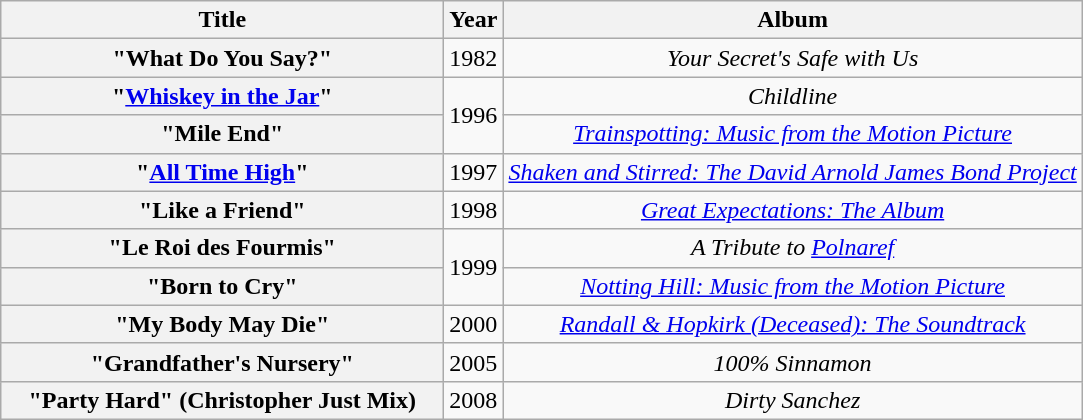<table class="wikitable plainrowheaders" style="text-align:center;" border="1">
<tr>
<th scope="col" style="width:18em;">Title</th>
<th scope="col">Year</th>
<th scope="col">Album</th>
</tr>
<tr>
<th scope="row">"What Do You Say?"</th>
<td>1982</td>
<td><em>Your Secret's Safe with Us</em></td>
</tr>
<tr>
<th scope="row">"<a href='#'>Whiskey in the Jar</a>"</th>
<td rowspan="2">1996</td>
<td><em>Childline</em></td>
</tr>
<tr>
<th scope="row">"Mile End"</th>
<td><em><a href='#'>Trainspotting: Music from the Motion Picture</a></em></td>
</tr>
<tr>
<th scope="row">"<a href='#'>All Time High</a>"</th>
<td>1997</td>
<td><em><a href='#'>Shaken and Stirred: The David Arnold James Bond Project</a></em></td>
</tr>
<tr>
<th scope="row">"Like a Friend"</th>
<td>1998</td>
<td><em><a href='#'>Great Expectations: The Album</a></em></td>
</tr>
<tr>
<th scope="row">"Le Roi des Fourmis"</th>
<td rowspan="2">1999</td>
<td><em>A Tribute to <a href='#'>Polnaref</a></em></td>
</tr>
<tr>
<th scope="row">"Born to Cry"</th>
<td><em><a href='#'>Notting Hill: Music from the Motion Picture</a></em></td>
</tr>
<tr>
<th scope="row">"My Body May Die"</th>
<td>2000</td>
<td><em><a href='#'>Randall & Hopkirk (Deceased): The Soundtrack</a></em></td>
</tr>
<tr>
<th scope="row">"Grandfather's Nursery"</th>
<td>2005</td>
<td><em>100% Sinnamon</em></td>
</tr>
<tr>
<th scope="row">"Party Hard" (Christopher Just Mix)</th>
<td>2008</td>
<td><em>Dirty Sanchez</em></td>
</tr>
</table>
